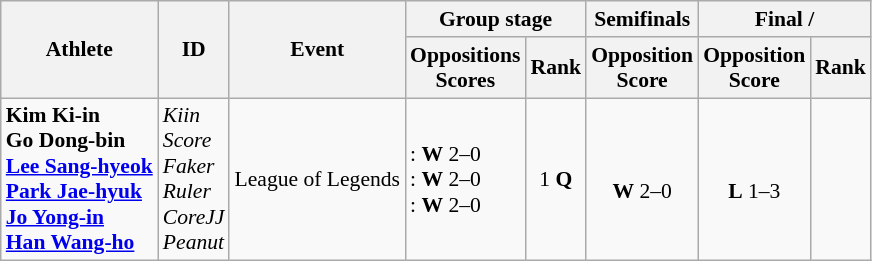<table class=wikitable style="font-size:90%; text-align:center;">
<tr>
<th rowspan=2>Athlete</th>
<th rowspan=2>ID</th>
<th rowspan=2>Event</th>
<th colspan=2>Group stage</th>
<th>Semifinals</th>
<th colspan=2>Final / </th>
</tr>
<tr>
<th>Oppositions<br>Scores</th>
<th>Rank</th>
<th>Opposition<br>Score</th>
<th>Opposition<br>Score</th>
<th>Rank</th>
</tr>
<tr>
<td align=left><strong>Kim Ki-in<br>Go Dong-bin<br><a href='#'>Lee Sang-hyeok</a><br><a href='#'>Park Jae-hyuk</a><br><a href='#'>Jo Yong-in</a><br><a href='#'>Han Wang-ho</a></strong></td>
<td align=left><em>Kiin<br>Score<br>Faker<br>Ruler<br>CoreJJ<br>Peanut</em></td>
<td align=left>League of Legends</td>
<td align=left>: <strong>W</strong> 2–0<br>: <strong>W</strong> 2–0<br>: <strong>W</strong> 2–0</td>
<td>1 <strong>Q</strong></td>
<td><br><strong>W</strong> 2–0</td>
<td><br><strong>L</strong> 1–3</td>
<td></td>
</tr>
</table>
